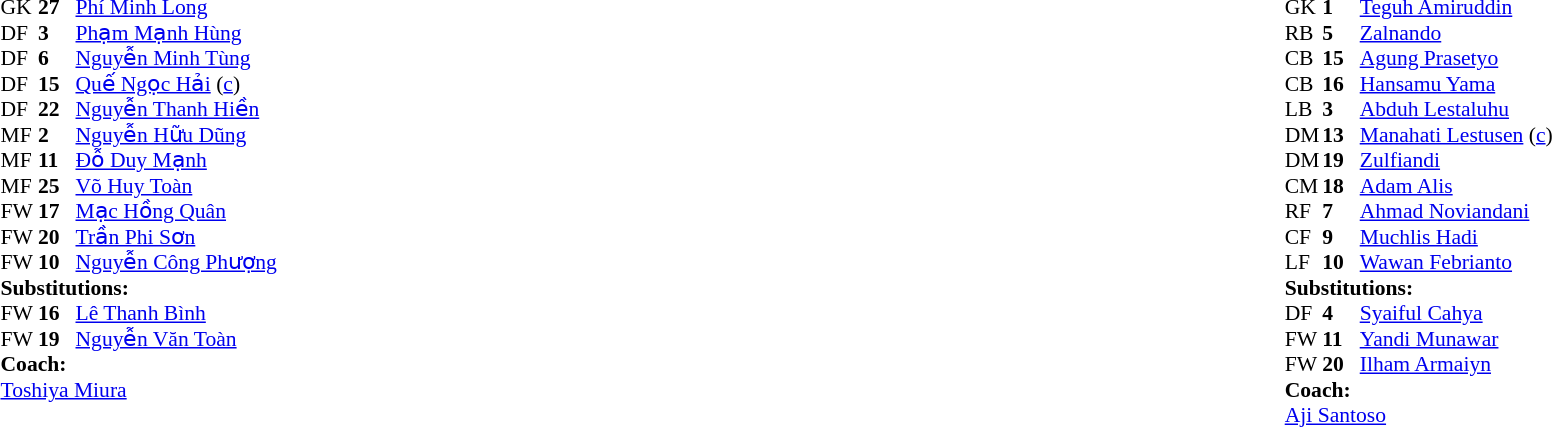<table width="100%">
<tr>
<td valign="top" width="50%"><br><table style="font-size: 90%" cellspacing="0" cellpadding="0">
<tr>
<th width="25"></th>
<th width="25"></th>
</tr>
<tr>
<td>GK</td>
<td><strong>27</strong></td>
<td><a href='#'>Phí Minh Long</a></td>
</tr>
<tr>
<td>DF</td>
<td><strong>3</strong></td>
<td><a href='#'>Phạm Mạnh Hùng</a></td>
</tr>
<tr>
<td>DF</td>
<td><strong>6</strong></td>
<td><a href='#'>Nguyễn Minh Tùng</a></td>
</tr>
<tr>
<td>DF</td>
<td><strong>15</strong></td>
<td><a href='#'>Quế Ngọc Hải</a> (<a href='#'>c</a>)</td>
</tr>
<tr>
<td>DF</td>
<td><strong>22</strong></td>
<td><a href='#'>Nguyễn Thanh Hiền</a></td>
</tr>
<tr>
<td>MF</td>
<td><strong>2</strong></td>
<td><a href='#'>Nguyễn Hữu Dũng</a></td>
</tr>
<tr>
<td>MF</td>
<td><strong>11</strong></td>
<td><a href='#'>Đỗ Duy Mạnh</a></td>
</tr>
<tr>
<td>MF</td>
<td><strong>25</strong></td>
<td><a href='#'>Võ Huy Toàn</a></td>
<td></td>
</tr>
<tr>
<td>FW</td>
<td><strong>17</strong></td>
<td><a href='#'>Mạc Hồng Quân</a></td>
<td></td>
<td></td>
</tr>
<tr>
<td>FW</td>
<td><strong>20</strong></td>
<td><a href='#'>Trần Phi Sơn</a></td>
<td></td>
<td></td>
</tr>
<tr>
<td>FW</td>
<td><strong>10</strong></td>
<td><a href='#'>Nguyễn Công Phượng</a></td>
</tr>
<tr>
<td colspan=3><strong>Substitutions:</strong></td>
</tr>
<tr>
<td>FW</td>
<td><strong>16</strong></td>
<td><a href='#'>Lê Thanh Bình</a></td>
<td></td>
<td></td>
</tr>
<tr>
<td>FW</td>
<td><strong>19</strong></td>
<td><a href='#'>Nguyễn Văn Toàn</a></td>
<td></td>
<td></td>
</tr>
<tr>
<td colspan=3><strong>Coach:</strong></td>
</tr>
<tr>
<td colspan=3> <a href='#'>Toshiya Miura</a></td>
</tr>
</table>
</td>
<td valign="top"></td>
<td valign="top" width="50%"><br><table style="font-size: 90%" cellspacing="0" cellpadding="0" align="center">
<tr>
<th width=25></th>
<th width=25></th>
</tr>
<tr>
<td>GK</td>
<td><strong>1</strong></td>
<td><a href='#'>Teguh Amiruddin</a></td>
</tr>
<tr>
<td>RB</td>
<td><strong>5</strong></td>
<td><a href='#'>Zalnando</a></td>
<td></td>
<td></td>
</tr>
<tr>
<td>CB</td>
<td><strong>15</strong></td>
<td><a href='#'>Agung Prasetyo</a></td>
<td></td>
</tr>
<tr>
<td>CB</td>
<td><strong>16</strong></td>
<td><a href='#'>Hansamu Yama</a></td>
</tr>
<tr>
<td>LB</td>
<td><strong>3</strong></td>
<td><a href='#'>Abduh Lestaluhu</a></td>
</tr>
<tr>
<td>DM</td>
<td><strong>13</strong></td>
<td><a href='#'>Manahati Lestusen</a> (<a href='#'>c</a>)</td>
</tr>
<tr>
<td>DM</td>
<td><strong>19</strong></td>
<td><a href='#'>Zulfiandi</a></td>
<td></td>
<td></td>
</tr>
<tr>
<td>CM</td>
<td><strong>18</strong></td>
<td><a href='#'>Adam Alis</a></td>
</tr>
<tr>
<td>RF</td>
<td><strong>7</strong></td>
<td><a href='#'>Ahmad Noviandani</a></td>
<td></td>
</tr>
<tr>
<td>CF</td>
<td><strong>9</strong></td>
<td><a href='#'>Muchlis Hadi</a></td>
<td></td>
</tr>
<tr>
<td>LF</td>
<td><strong>10</strong></td>
<td><a href='#'>Wawan Febrianto</a></td>
<td></td>
<td></td>
</tr>
<tr>
<td colspan=3><strong>Substitutions:</strong></td>
</tr>
<tr>
<td>DF</td>
<td><strong>4</strong></td>
<td><a href='#'>Syaiful Cahya</a></td>
<td></td>
<td></td>
</tr>
<tr>
<td>FW</td>
<td><strong>11</strong></td>
<td><a href='#'>Yandi Munawar</a></td>
<td></td>
<td></td>
</tr>
<tr>
<td>FW</td>
<td><strong>20</strong></td>
<td><a href='#'>Ilham Armaiyn</a></td>
<td></td>
<td></td>
</tr>
<tr>
<td colspan=3><strong>Coach:</strong></td>
</tr>
<tr>
<td colspan=3> <a href='#'>Aji Santoso</a></td>
</tr>
</table>
</td>
</tr>
</table>
